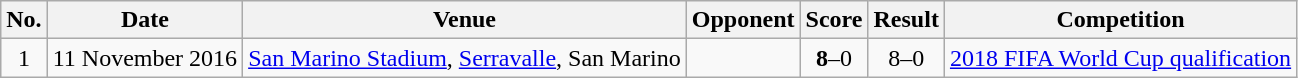<table class="wikitable">
<tr>
<th>No.</th>
<th>Date</th>
<th>Venue</th>
<th>Opponent</th>
<th>Score</th>
<th>Result</th>
<th>Competition</th>
</tr>
<tr>
<td align=center>1</td>
<td>11 November 2016</td>
<td><a href='#'>San Marino Stadium</a>, <a href='#'>Serravalle</a>, San Marino</td>
<td></td>
<td align=center><strong>8</strong>–0</td>
<td align=center>8–0</td>
<td><a href='#'>2018 FIFA World Cup qualification</a></td>
</tr>
</table>
